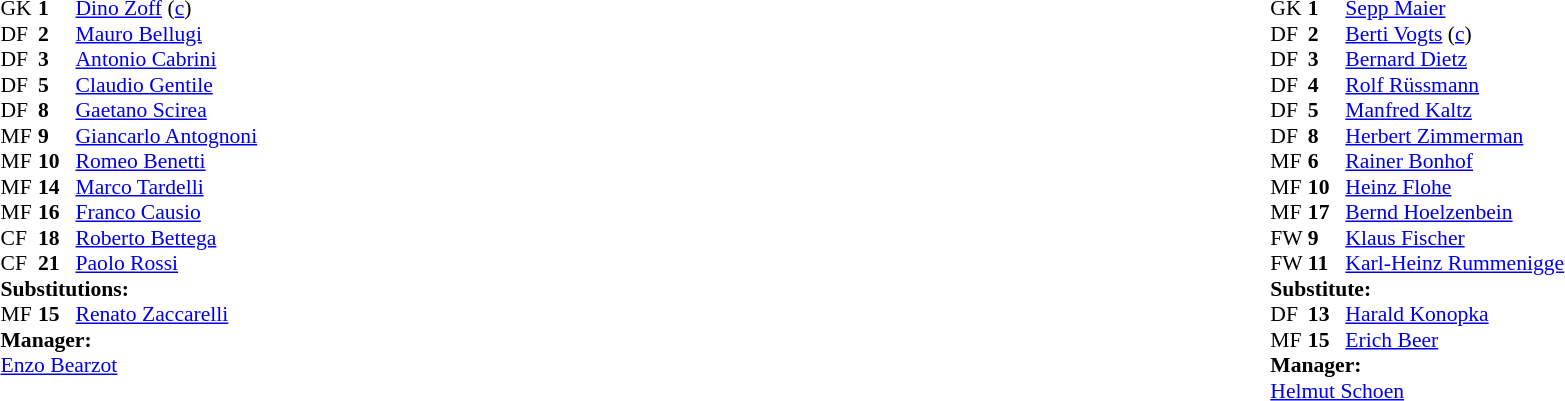<table width="100%">
<tr>
<td valign="top" width="50%"><br><table style="font-size: 90%" cellspacing="0" cellpadding="0">
<tr>
<th width="25"></th>
<th width="25"></th>
</tr>
<tr>
<td>GK</td>
<td><strong>1</strong></td>
<td><a href='#'>Dino Zoff</a> (<a href='#'>c</a>)</td>
</tr>
<tr>
<td>DF</td>
<td><strong>2</strong></td>
<td><a href='#'>Mauro Bellugi</a></td>
</tr>
<tr>
<td>DF</td>
<td><strong>3</strong></td>
<td><a href='#'>Antonio Cabrini</a></td>
</tr>
<tr>
<td>DF</td>
<td><strong>5</strong></td>
<td><a href='#'>Claudio Gentile</a></td>
</tr>
<tr>
<td>DF</td>
<td><strong>8</strong></td>
<td><a href='#'>Gaetano Scirea</a></td>
</tr>
<tr>
<td>MF</td>
<td><strong>9</strong></td>
<td><a href='#'>Giancarlo Antognoni</a></td>
<td></td>
<td></td>
</tr>
<tr>
<td>MF</td>
<td><strong>10</strong></td>
<td><a href='#'>Romeo Benetti</a></td>
</tr>
<tr>
<td>MF</td>
<td><strong>14</strong></td>
<td><a href='#'>Marco Tardelli</a></td>
</tr>
<tr>
<td>MF</td>
<td><strong>16</strong></td>
<td><a href='#'>Franco Causio</a></td>
</tr>
<tr>
<td>CF</td>
<td><strong>18</strong></td>
<td><a href='#'>Roberto Bettega</a></td>
</tr>
<tr>
<td>CF</td>
<td><strong>21</strong></td>
<td><a href='#'>Paolo Rossi</a></td>
</tr>
<tr>
<td colspan=3><strong>Substitutions:</strong></td>
</tr>
<tr>
<td>MF</td>
<td><strong>15</strong></td>
<td><a href='#'>Renato Zaccarelli</a></td>
<td></td>
<td></td>
</tr>
<tr>
<td colspan=3><strong>Manager:</strong></td>
</tr>
<tr>
<td colspan=3><a href='#'>Enzo Bearzot</a></td>
</tr>
</table>
</td>
<td valign="top" width="50%"><br><table style="font-size: 90%" cellspacing="0" cellpadding="0" align="center">
<tr>
<th width=25></th>
<th width=25></th>
</tr>
<tr>
<td>GK</td>
<td><strong>1</strong></td>
<td><a href='#'>Sepp Maier</a></td>
</tr>
<tr>
<td>DF</td>
<td><strong>2</strong></td>
<td><a href='#'>Berti Vogts</a> (<a href='#'>c</a>)</td>
</tr>
<tr>
<td>DF</td>
<td><strong>3</strong></td>
<td><a href='#'>Bernard Dietz</a></td>
</tr>
<tr>
<td>DF</td>
<td><strong>4</strong></td>
<td><a href='#'>Rolf Rüssmann</a></td>
</tr>
<tr>
<td>DF</td>
<td><strong>5</strong></td>
<td><a href='#'>Manfred Kaltz</a></td>
</tr>
<tr>
<td>DF</td>
<td><strong>8</strong></td>
<td><a href='#'>Herbert Zimmerman</a></td>
<td></td>
<td></td>
</tr>
<tr>
<td>MF</td>
<td><strong>6</strong></td>
<td><a href='#'>Rainer Bonhof</a></td>
</tr>
<tr>
<td>MF</td>
<td><strong>10</strong></td>
<td><a href='#'>Heinz Flohe</a></td>
<td></td>
<td></td>
</tr>
<tr>
<td>MF</td>
<td><strong>17</strong></td>
<td><a href='#'>Bernd Hoelzenbein</a></td>
</tr>
<tr>
<td>FW</td>
<td><strong>9</strong></td>
<td><a href='#'>Klaus Fischer</a></td>
</tr>
<tr>
<td>FW</td>
<td><strong>11</strong></td>
<td><a href='#'>Karl-Heinz Rummenigge</a></td>
</tr>
<tr>
<td colspan=4><strong>Substitute:</strong></td>
</tr>
<tr>
<td>DF</td>
<td><strong>13</strong></td>
<td><a href='#'>Harald Konopka</a></td>
<td></td>
</tr>
<tr>
<td>MF</td>
<td><strong>15</strong></td>
<td><a href='#'>Erich Beer</a></td>
<td></td>
</tr>
<tr>
<td colspan=4><strong>Manager:</strong></td>
</tr>
<tr>
<td colspan="4"><a href='#'>Helmut Schoen</a></td>
</tr>
</table>
</td>
</tr>
</table>
